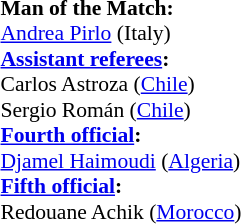<table style="width:50%; font-size:90%;">
<tr>
<td><br><strong>Man of the Match:</strong>
<br><a href='#'>Andrea Pirlo</a> (Italy)<br><strong><a href='#'>Assistant referees</a>:</strong>
<br>Carlos Astroza (<a href='#'>Chile</a>)
<br>Sergio Román (<a href='#'>Chile</a>)
<br><strong><a href='#'>Fourth official</a>:</strong>
<br><a href='#'>Djamel Haimoudi</a> (<a href='#'>Algeria</a>)
<br><strong><a href='#'>Fifth official</a>:</strong>
<br>Redouane Achik (<a href='#'>Morocco</a>)</td>
</tr>
</table>
